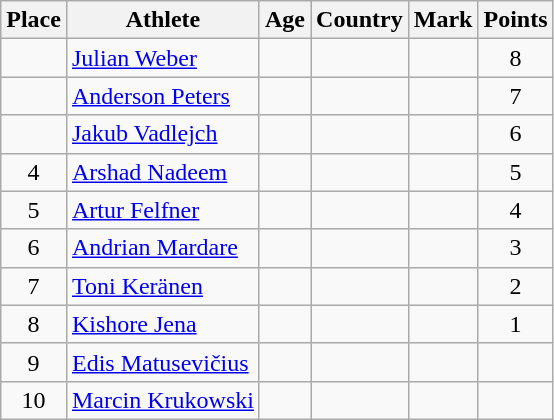<table class="wikitable mw-datatable sortable">
<tr>
<th>Place</th>
<th>Athlete</th>
<th>Age</th>
<th>Country</th>
<th>Mark</th>
<th>Points</th>
</tr>
<tr>
<td align=center></td>
<td><a href='#'>Julian Weber</a></td>
<td></td>
<td></td>
<td></td>
<td align=center>8</td>
</tr>
<tr>
<td align=center></td>
<td><a href='#'>Anderson Peters</a></td>
<td></td>
<td></td>
<td></td>
<td align=center>7</td>
</tr>
<tr>
<td align=center></td>
<td><a href='#'>Jakub Vadlejch</a></td>
<td></td>
<td></td>
<td></td>
<td align=center>6</td>
</tr>
<tr>
<td align=center>4</td>
<td><a href='#'>Arshad Nadeem</a></td>
<td></td>
<td></td>
<td></td>
<td align=center>5</td>
</tr>
<tr>
<td align=center>5</td>
<td><a href='#'>Artur Felfner</a></td>
<td></td>
<td></td>
<td></td>
<td align=center>4</td>
</tr>
<tr>
<td align=center>6</td>
<td><a href='#'>Andrian Mardare</a></td>
<td></td>
<td></td>
<td></td>
<td align=center>3</td>
</tr>
<tr>
<td align=center>7</td>
<td><a href='#'>Toni Keränen</a></td>
<td></td>
<td></td>
<td></td>
<td align=center>2</td>
</tr>
<tr>
<td align=center>8</td>
<td><a href='#'>Kishore Jena</a></td>
<td></td>
<td></td>
<td></td>
<td align=center>1</td>
</tr>
<tr>
<td align=center>9</td>
<td><a href='#'>Edis Matusevičius</a></td>
<td></td>
<td></td>
<td></td>
<td align=center></td>
</tr>
<tr>
<td align=center>10</td>
<td><a href='#'>Marcin Krukowski</a></td>
<td></td>
<td></td>
<td></td>
<td align=center></td>
</tr>
</table>
